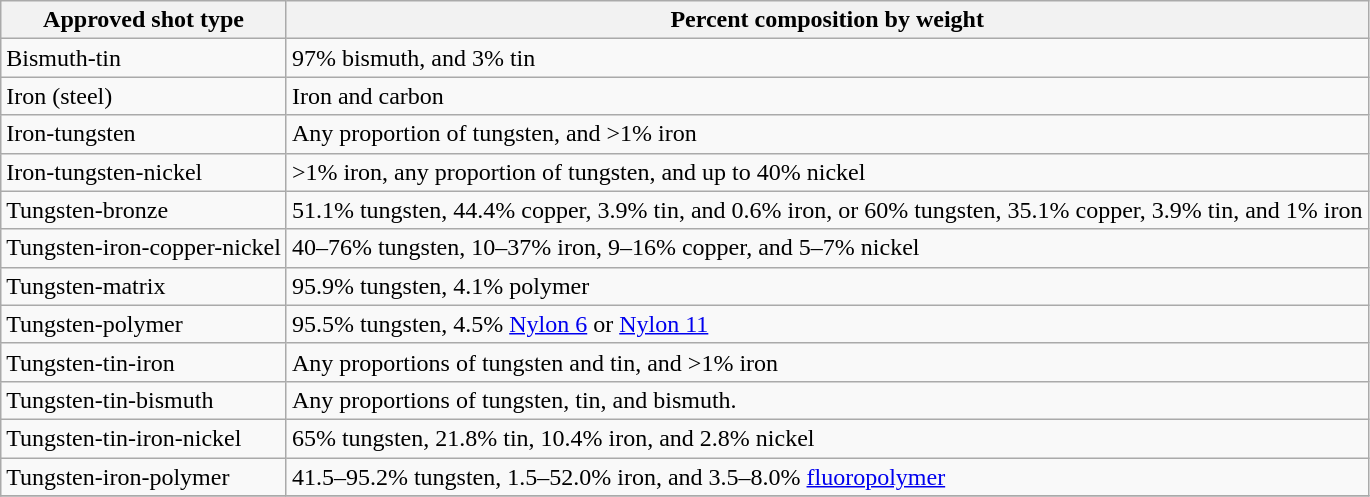<table class="wikitable">
<tr>
<th>Approved shot type</th>
<th>Percent composition by weight</th>
</tr>
<tr>
<td>Bismuth-tin</td>
<td>97% bismuth, and 3% tin</td>
</tr>
<tr>
<td>Iron (steel)</td>
<td>Iron and carbon</td>
</tr>
<tr>
<td>Iron-tungsten</td>
<td>Any proportion of tungsten, and >1% iron</td>
</tr>
<tr>
<td>Iron-tungsten-nickel</td>
<td>>1% iron, any proportion of tungsten, and up to 40% nickel</td>
</tr>
<tr>
<td>Tungsten-bronze</td>
<td>51.1% tungsten, 44.4% copper, 3.9% tin, and 0.6% iron, or 60% tungsten, 35.1% copper, 3.9% tin, and 1% iron</td>
</tr>
<tr>
<td>Tungsten-iron-copper-nickel</td>
<td>40–76% tungsten, 10–37% iron, 9–16% copper, and 5–7% nickel</td>
</tr>
<tr>
<td>Tungsten-matrix</td>
<td>95.9% tungsten, 4.1% polymer</td>
</tr>
<tr>
<td>Tungsten-polymer</td>
<td>95.5% tungsten, 4.5% <a href='#'>Nylon 6</a> or <a href='#'>Nylon 11</a></td>
</tr>
<tr>
<td>Tungsten-tin-iron</td>
<td>Any proportions of tungsten and tin, and >1% iron</td>
</tr>
<tr>
<td>Tungsten-tin-bismuth</td>
<td>Any proportions of tungsten, tin, and bismuth.</td>
</tr>
<tr>
<td>Tungsten-tin-iron-nickel</td>
<td>65% tungsten, 21.8% tin, 10.4% iron, and 2.8% nickel</td>
</tr>
<tr>
<td>Tungsten-iron-polymer</td>
<td>41.5–95.2% tungsten, 1.5–52.0% iron, and 3.5–8.0% <a href='#'>fluoropolymer</a></td>
</tr>
<tr>
</tr>
</table>
